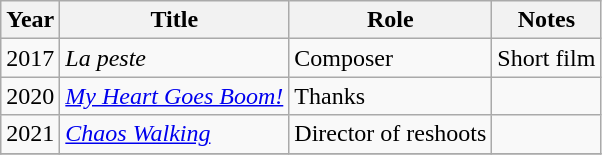<table class="wikitable">
<tr>
<th>Year</th>
<th>Title</th>
<th>Role</th>
<th>Notes</th>
</tr>
<tr>
<td>2017</td>
<td><em>La peste</em></td>
<td>Composer</td>
<td>Short film</td>
</tr>
<tr>
<td>2020</td>
<td><em><a href='#'>My Heart Goes Boom!</a></em></td>
<td>Thanks</td>
<td></td>
</tr>
<tr>
<td>2021</td>
<td><em><a href='#'>Chaos Walking</a></em></td>
<td>Director of reshoots</td>
<td></td>
</tr>
<tr>
</tr>
</table>
